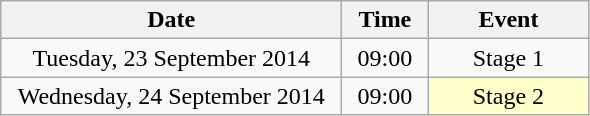<table class = "wikitable" style="text-align:center;">
<tr>
<th width=220>Date</th>
<th width=50>Time</th>
<th width=100>Event</th>
</tr>
<tr>
<td>Tuesday, 23 September 2014</td>
<td>09:00</td>
<td>Stage 1</td>
</tr>
<tr>
<td>Wednesday, 24 September 2014</td>
<td>09:00</td>
<td bgcolor=ffffcc>Stage 2</td>
</tr>
</table>
